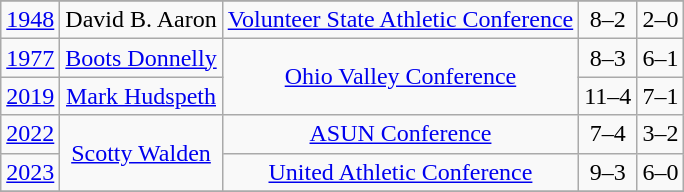<table class="wikitable" style="text-align:center;">
<tr>
</tr>
<tr align="center">
<td><a href='#'>1948</a></td>
<td>David B. Aaron</td>
<td><a href='#'>Volunteer State Athletic Conference</a></td>
<td>8–2</td>
<td>2–0</td>
</tr>
<tr>
<td><a href='#'>1977</a></td>
<td><a href='#'>Boots Donnelly</a></td>
<td rowspan="2"><a href='#'>Ohio Valley Conference</a></td>
<td>8–3</td>
<td>6–1</td>
</tr>
<tr>
<td><a href='#'>2019</a></td>
<td><a href='#'>Mark Hudspeth</a></td>
<td>11–4</td>
<td>7–1</td>
</tr>
<tr>
<td><a href='#'>2022</a></td>
<td rowspan="2"><a href='#'>Scotty Walden</a></td>
<td><a href='#'>ASUN Conference</a></td>
<td>7–4</td>
<td>3–2</td>
</tr>
<tr>
<td><a href='#'>2023</a></td>
<td><a href='#'>United Athletic Conference</a></td>
<td>9–3</td>
<td>6–0</td>
</tr>
<tr>
</tr>
</table>
